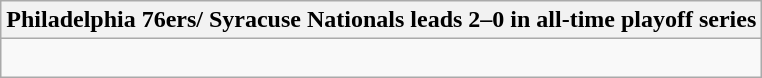<table class="wikitable collapsible collapsed">
<tr>
<th>Philadelphia 76ers/ Syracuse Nationals leads 2–0 in all-time playoff series</th>
</tr>
<tr>
<td><br>
</td>
</tr>
</table>
